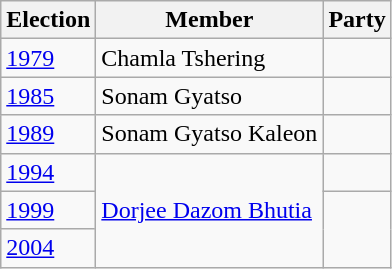<table class="wikitable sortable">
<tr>
<th>Election</th>
<th>Member</th>
<th colspan=2>Party</th>
</tr>
<tr>
<td><a href='#'>1979</a></td>
<td>Chamla Tshering</td>
<td></td>
</tr>
<tr>
<td><a href='#'>1985</a></td>
<td>Sonam Gyatso</td>
<td></td>
</tr>
<tr>
<td><a href='#'>1989</a></td>
<td>Sonam Gyatso Kaleon</td>
</tr>
<tr>
<td><a href='#'>1994</a></td>
<td rowspan=3><a href='#'>Dorjee Dazom Bhutia</a></td>
<td></td>
</tr>
<tr>
<td><a href='#'>1999</a></td>
</tr>
<tr>
<td><a href='#'>2004</a></td>
</tr>
</table>
